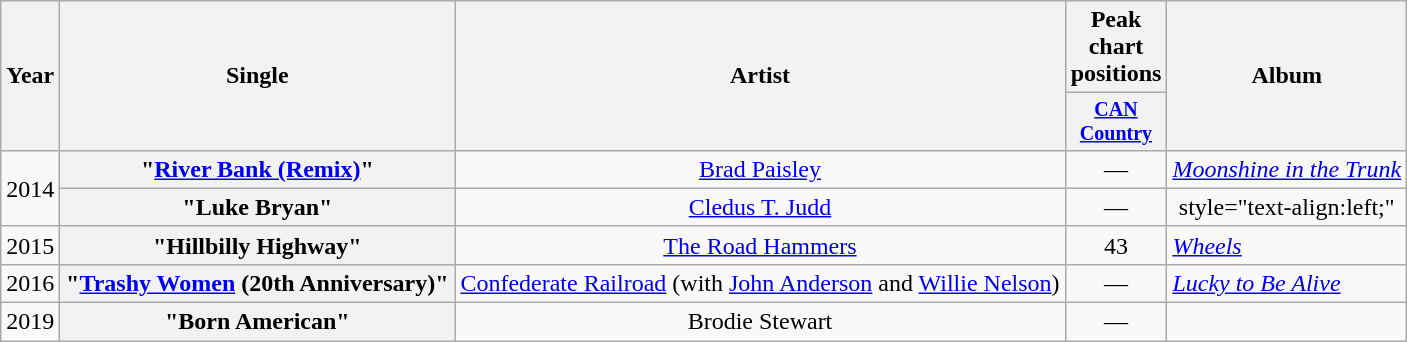<table class="wikitable plainrowheaders" style="text-align:center;">
<tr>
<th rowspan="2">Year</th>
<th rowspan="2" style="width:16em;">Single</th>
<th rowspan="2">Artist</th>
<th colspan="1">Peak chart<br>positions</th>
<th rowspan="2">Album</th>
</tr>
<tr style="font-size:smaller;">
<th style="width:45px;"><a href='#'>CAN Country</a><br></th>
</tr>
<tr>
<td rowspan=2>2014</td>
<th scope="row">"<a href='#'>River Bank (Remix)</a>"</th>
<td><a href='#'>Brad Paisley</a></td>
<td>—</td>
<td style="text-align:left;"><em><a href='#'>Moonshine in the Trunk</a></em></td>
</tr>
<tr>
<th scope="row">"Luke Bryan"</th>
<td><a href='#'>Cledus T. Judd</a></td>
<td>—</td>
<td>style="text-align:left;"</td>
</tr>
<tr>
<td>2015</td>
<th scope="row">"Hillbilly Highway"</th>
<td><a href='#'>The Road Hammers</a></td>
<td>43</td>
<td style="text-align:left;"><em><a href='#'>Wheels</a></em></td>
</tr>
<tr>
<td>2016</td>
<th scope="row">"<a href='#'>Trashy Women</a> (20th Anniversary)"</th>
<td><a href='#'>Confederate Railroad</a> (with <a href='#'>John Anderson</a> and <a href='#'>Willie Nelson</a>)</td>
<td>—</td>
<td style="text-align:left;"><em><a href='#'>Lucky to Be Alive</a></em></td>
</tr>
<tr>
<td>2019</td>
<th scope="row">"Born American"</th>
<td>Brodie Stewart</td>
<td>—</td>
<td></td>
</tr>
</table>
